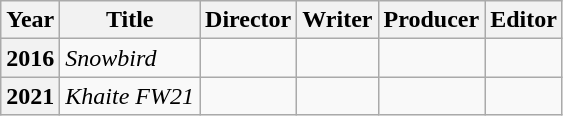<table class="wikitable plainrowheaders">
<tr>
<th scope="col">Year</th>
<th scope="col">Title</th>
<th scope="col">Director</th>
<th scope="col">Writer</th>
<th scope="col">Producer</th>
<th scope="col">Editor</th>
</tr>
<tr>
<th scope="row">2016</th>
<td><em>Snowbird</em></td>
<td></td>
<td></td>
<td></td>
<td></td>
</tr>
<tr>
<th scope="row">2021</th>
<td><em>Khaite FW21</em></td>
<td></td>
<td></td>
<td></td>
<td></td>
</tr>
</table>
